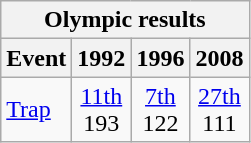<table class="wikitable" style="text-align: center">
<tr>
<th colspan=6>Olympic results</th>
</tr>
<tr>
<th>Event</th>
<th>1992</th>
<th>1996</th>
<th>2008</th>
</tr>
<tr>
<td align=left><a href='#'>Trap</a></td>
<td><a href='#'>11th</a><br>193</td>
<td><a href='#'>7th</a><br>122</td>
<td><a href='#'>27th</a><br>111</td>
</tr>
</table>
